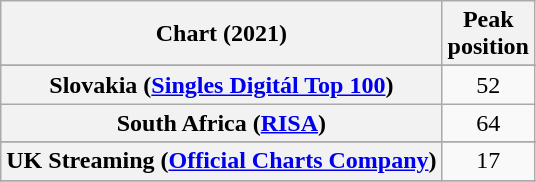<table class="wikitable sortable plainrowheaders" style="text-align:center">
<tr>
<th scope="col">Chart (2021)</th>
<th scope="col">Peak<br>position</th>
</tr>
<tr>
</tr>
<tr>
</tr>
<tr>
</tr>
<tr>
</tr>
<tr>
</tr>
<tr>
</tr>
<tr>
</tr>
<tr>
</tr>
<tr>
</tr>
<tr>
<th scope="row">Slovakia (<a href='#'>Singles Digitál Top 100</a>)</th>
<td>52</td>
</tr>
<tr>
<th scope="row">South Africa (<a href='#'>RISA</a>)</th>
<td>64</td>
</tr>
<tr>
</tr>
<tr>
<th scope="row">UK Streaming (<a href='#'>Official Charts Company</a>)</th>
<td>17</td>
</tr>
<tr>
</tr>
</table>
